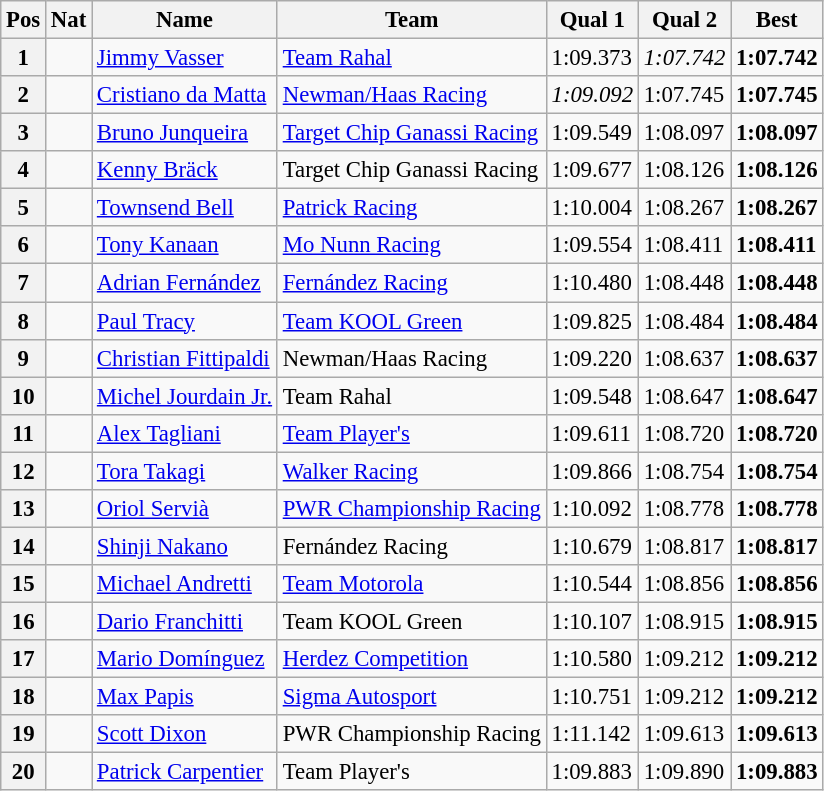<table class="wikitable" style="font-size: 95%;">
<tr>
<th>Pos</th>
<th>Nat</th>
<th>Name</th>
<th>Team</th>
<th>Qual 1</th>
<th>Qual 2</th>
<th>Best</th>
</tr>
<tr>
<th>1</th>
<td></td>
<td><a href='#'>Jimmy Vasser</a></td>
<td><a href='#'>Team Rahal</a></td>
<td>1:09.373</td>
<td><em>1:07.742</em></td>
<td><strong>1:07.742</strong></td>
</tr>
<tr>
<th>2</th>
<td></td>
<td><a href='#'>Cristiano da Matta</a></td>
<td><a href='#'>Newman/Haas Racing</a></td>
<td><em>1:09.092</em></td>
<td>1:07.745</td>
<td><strong>1:07.745</strong></td>
</tr>
<tr>
<th>3</th>
<td></td>
<td><a href='#'>Bruno Junqueira</a></td>
<td><a href='#'>Target Chip Ganassi Racing</a></td>
<td>1:09.549</td>
<td>1:08.097</td>
<td><strong>1:08.097</strong></td>
</tr>
<tr>
<th>4</th>
<td></td>
<td><a href='#'>Kenny Bräck</a></td>
<td>Target Chip Ganassi Racing</td>
<td>1:09.677</td>
<td>1:08.126</td>
<td><strong>1:08.126</strong></td>
</tr>
<tr>
<th>5</th>
<td></td>
<td><a href='#'>Townsend Bell</a></td>
<td><a href='#'>Patrick Racing</a></td>
<td>1:10.004</td>
<td>1:08.267</td>
<td><strong>1:08.267</strong></td>
</tr>
<tr>
<th>6</th>
<td></td>
<td><a href='#'>Tony Kanaan</a></td>
<td><a href='#'>Mo Nunn Racing</a></td>
<td>1:09.554</td>
<td>1:08.411</td>
<td><strong>1:08.411</strong></td>
</tr>
<tr>
<th>7</th>
<td></td>
<td><a href='#'>Adrian Fernández</a></td>
<td><a href='#'>Fernández Racing</a></td>
<td>1:10.480</td>
<td>1:08.448</td>
<td><strong>1:08.448</strong></td>
</tr>
<tr>
<th>8</th>
<td></td>
<td><a href='#'>Paul Tracy</a></td>
<td><a href='#'>Team KOOL Green</a></td>
<td>1:09.825</td>
<td>1:08.484</td>
<td><strong>1:08.484</strong></td>
</tr>
<tr>
<th>9</th>
<td></td>
<td><a href='#'>Christian Fittipaldi</a></td>
<td>Newman/Haas Racing</td>
<td>1:09.220</td>
<td>1:08.637</td>
<td><strong>1:08.637</strong></td>
</tr>
<tr>
<th>10</th>
<td></td>
<td><a href='#'>Michel Jourdain Jr.</a></td>
<td>Team Rahal</td>
<td>1:09.548</td>
<td>1:08.647</td>
<td><strong>1:08.647</strong></td>
</tr>
<tr>
<th>11</th>
<td></td>
<td><a href='#'>Alex Tagliani</a></td>
<td><a href='#'>Team Player's</a></td>
<td>1:09.611</td>
<td>1:08.720</td>
<td><strong>1:08.720</strong></td>
</tr>
<tr>
<th>12</th>
<td></td>
<td><a href='#'>Tora Takagi</a></td>
<td><a href='#'>Walker Racing</a></td>
<td>1:09.866</td>
<td>1:08.754</td>
<td><strong>1:08.754</strong></td>
</tr>
<tr>
<th>13</th>
<td></td>
<td><a href='#'>Oriol Servià</a></td>
<td><a href='#'>PWR Championship Racing</a></td>
<td>1:10.092</td>
<td>1:08.778</td>
<td><strong>1:08.778</strong></td>
</tr>
<tr>
<th>14</th>
<td></td>
<td><a href='#'>Shinji Nakano</a></td>
<td>Fernández Racing</td>
<td>1:10.679</td>
<td>1:08.817</td>
<td><strong>1:08.817</strong></td>
</tr>
<tr>
<th>15</th>
<td></td>
<td><a href='#'>Michael Andretti</a></td>
<td><a href='#'>Team Motorola</a></td>
<td>1:10.544</td>
<td>1:08.856</td>
<td><strong>1:08.856</strong></td>
</tr>
<tr>
<th>16</th>
<td></td>
<td><a href='#'>Dario Franchitti</a></td>
<td>Team KOOL Green</td>
<td>1:10.107</td>
<td>1:08.915</td>
<td><strong>1:08.915</strong></td>
</tr>
<tr>
<th>17</th>
<td></td>
<td><a href='#'>Mario Domínguez</a></td>
<td><a href='#'>Herdez Competition</a></td>
<td>1:10.580</td>
<td>1:09.212</td>
<td><strong>1:09.212</strong></td>
</tr>
<tr>
<th>18</th>
<td></td>
<td><a href='#'>Max Papis</a></td>
<td><a href='#'>Sigma Autosport</a></td>
<td>1:10.751</td>
<td>1:09.212</td>
<td><strong>1:09.212</strong></td>
</tr>
<tr>
<th>19</th>
<td></td>
<td><a href='#'>Scott Dixon</a></td>
<td>PWR Championship Racing</td>
<td>1:11.142</td>
<td>1:09.613</td>
<td><strong>1:09.613</strong></td>
</tr>
<tr>
<th>20</th>
<td></td>
<td><a href='#'>Patrick Carpentier</a></td>
<td>Team Player's</td>
<td>1:09.883</td>
<td>1:09.890</td>
<td><strong>1:09.883</strong></td>
</tr>
</table>
